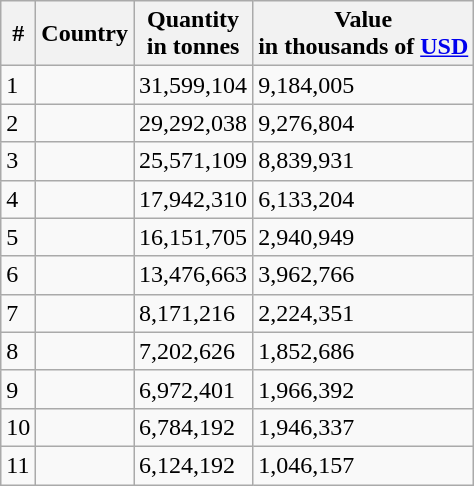<table class="wikitable sortable plainrowheads" ;">
<tr>
<th scope="col">#</th>
<th scope="col">Country</th>
<th scope="col">Quantity<br>in tonnes</th>
<th scope="col">Value<br>in thousands of  <a href='#'>USD</a></th>
</tr>
<tr>
<td>1</td>
<td></td>
<td>31,599,104</td>
<td>9,184,005</td>
</tr>
<tr>
<td>2</td>
<td></td>
<td>29,292,038</td>
<td>9,276,804</td>
</tr>
<tr>
<td>3</td>
<td></td>
<td>25,571,109</td>
<td>8,839,931</td>
</tr>
<tr>
<td>4</td>
<td></td>
<td>17,942,310</td>
<td>6,133,204</td>
</tr>
<tr>
<td>5</td>
<td></td>
<td>16,151,705</td>
<td>2,940,949</td>
</tr>
<tr>
<td>6</td>
<td></td>
<td>13,476,663</td>
<td>3,962,766</td>
</tr>
<tr>
<td>7</td>
<td></td>
<td>8,171,216</td>
<td>2,224,351</td>
</tr>
<tr>
<td>8</td>
<td></td>
<td>7,202,626</td>
<td>1,852,686</td>
</tr>
<tr>
<td>9</td>
<td></td>
<td>6,972,401</td>
<td>1,966,392</td>
</tr>
<tr>
<td>10</td>
<td></td>
<td>6,784,192</td>
<td>1,946,337</td>
</tr>
<tr>
<td>11</td>
<td></td>
<td>6,124,192</td>
<td>1,046,157</td>
</tr>
</table>
